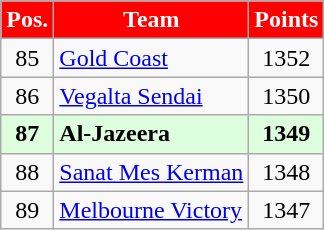<table class="wikitable" style="text-align: center;">
<tr>
<th style="color:#FFFFFF; background:red;">Pos.</th>
<th style="color:#FFFFFF; background:red;">Team</th>
<th style="color:#FFFFFF; background:red;">Points</th>
</tr>
<tr>
<td align=center>85</td>
<td align=left> <a href='#'>Gold Coast</a></td>
<td align=center>1352</td>
</tr>
<tr>
<td align=center>86</td>
<td align=left> <a href='#'>Vegalta Sendai</a></td>
<td align=center>1350</td>
</tr>
<tr style="background:#dfd;">
<td align=center><strong>87</strong></td>
<td align=left> <strong>Al-Jazeera</strong></td>
<td align=center><strong>1349</strong></td>
</tr>
<tr>
<td align=center>88</td>
<td align=left> <a href='#'>Sanat Mes Kerman</a></td>
<td align=center>1348</td>
</tr>
<tr>
<td align=center>89</td>
<td align=left> <a href='#'>Melbourne Victory</a></td>
<td align=center>1347</td>
</tr>
</table>
